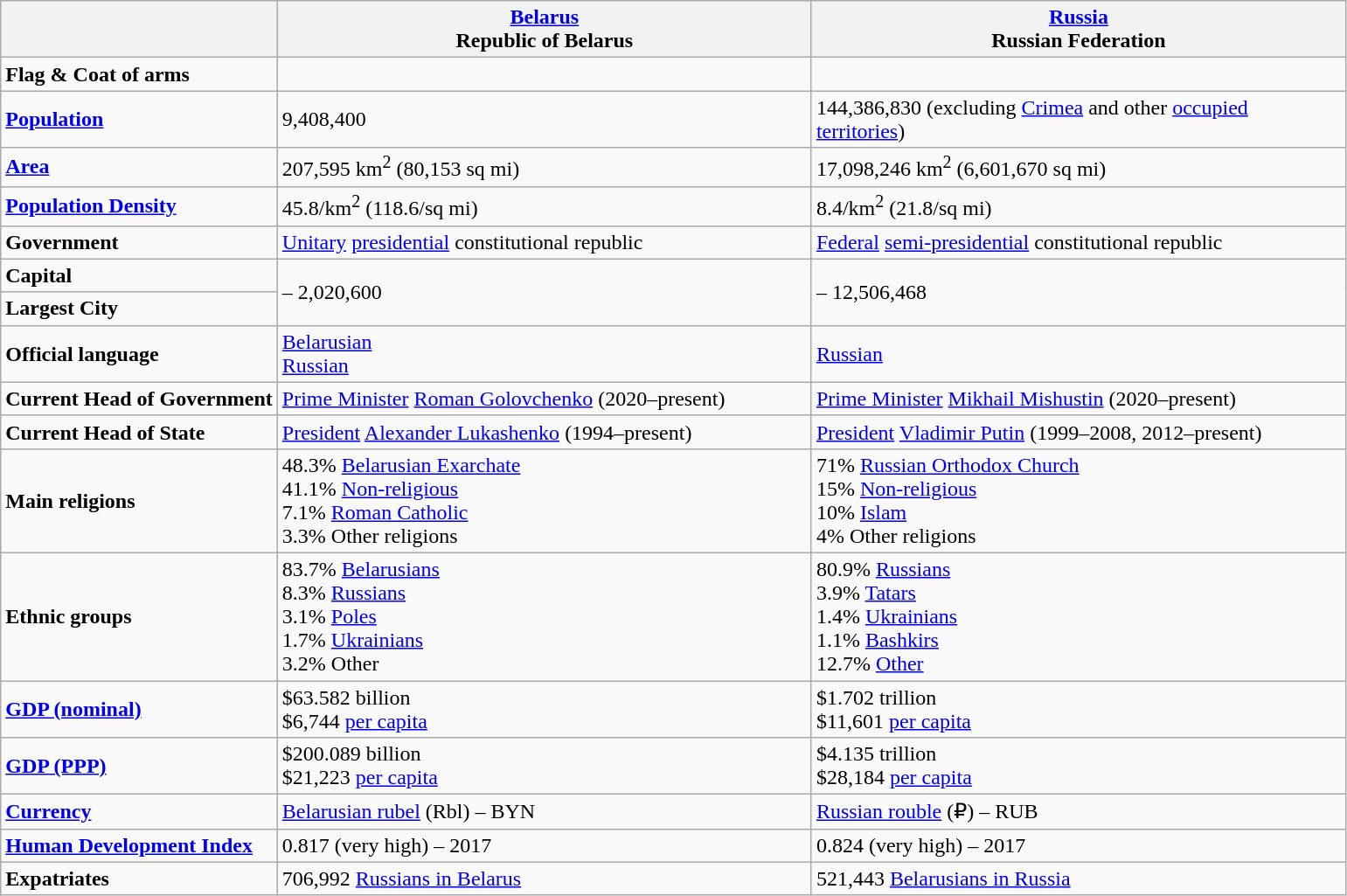<table class="wikitable">
<tr>
<th></th>
<th width="400"><strong><a href='#'>Belarus</a></strong><br>Republic of Belarus <br></th>
<th width="400"><strong><a href='#'>Russia</a></strong><br>Russian Federation <br></th>
</tr>
<tr>
<td><strong>Flag & Coat of arms</strong></td>
<td style="text-align:center"> </td>
<td style="text-align:center"> </td>
</tr>
<tr>
<td><strong><a href='#'>Population</a></strong></td>
<td>9,408,400</td>
<td>144,386,830 (excluding <a href='#'>Crimea</a> and other <a href='#'>occupied territories</a>)</td>
</tr>
<tr>
<td><strong><a href='#'>Area</a></strong></td>
<td>207,595 km<sup>2</sup> (80,153 sq mi)</td>
<td>17,098,246 km<sup>2</sup> (6,601,670 sq mi)</td>
</tr>
<tr>
<td><strong><a href='#'>Population Density</a></strong></td>
<td>45.8/km<sup>2</sup> (118.6/sq mi)</td>
<td>8.4/km<sup>2</sup> (21.8/sq mi)</td>
</tr>
<tr>
<td><strong>Government</strong></td>
<td><a href='#'>Unitary</a> <a href='#'>presidential</a> constitutional republic</td>
<td><a href='#'>Federal</a> <a href='#'>semi-presidential</a> constitutional republic</td>
</tr>
<tr>
<td><strong>Capital</strong></td>
<td rowspan="2"> – 2,020,600</td>
<td rowspan="2"> – 12,506,468</td>
</tr>
<tr>
<td><strong>Largest City</strong></td>
</tr>
<tr>
<td><strong>Official language</strong></td>
<td><a href='#'>Belarusian</a><br><a href='#'>Russian</a></td>
<td><a href='#'>Russian</a></td>
</tr>
<tr>
<td><strong>Current Head of Government</strong></td>
<td><a href='#'>Prime Minister</a> <a href='#'>Roman Golovchenko</a> (2020–present)</td>
<td><a href='#'>Prime Minister</a> <a href='#'>Mikhail Mishustin</a> (2020–present)</td>
</tr>
<tr>
<td><strong>Current Head of State</strong></td>
<td><a href='#'>President</a> <a href='#'>Alexander Lukashenko</a> (1994–present)</td>
<td><a href='#'>President</a> <a href='#'>Vladimir Putin</a> (1999–2008, 2012–present)</td>
</tr>
<tr>
<td><strong>Main religions</strong></td>
<td>48.3% <a href='#'>Belarusian Exarchate</a><br> 41.1% <a href='#'>Non-religious</a><br> 7.1% <a href='#'>Roman Catholic</a><br> 3.3% Other religions</td>
<td>71% <a href='#'>Russian Orthodox Church</a><br> 15% <a href='#'>Non-religious</a><br> 10% <a href='#'>Islam</a><br> 4% Other religions</td>
</tr>
<tr>
<td><strong>Ethnic groups</strong></td>
<td>83.7% <a href='#'>Belarusians</a><br> 8.3% <a href='#'>Russians</a><br> 3.1% <a href='#'>Poles</a><br> 1.7% <a href='#'>Ukrainians</a><br> 3.2% Other</td>
<td>80.9% <a href='#'>Russians</a><br> 3.9% <a href='#'>Tatars</a><br> 1.4% <a href='#'>Ukrainians</a><br> 1.1% <a href='#'>Bashkirs</a><br>12.7% <a href='#'>Other</a></td>
</tr>
<tr>
<td><strong><a href='#'>GDP (nominal)</a></strong></td>
<td>$63.582 billion<br> $6,744 <a href='#'>per capita</a></td>
<td>$1.702 trillion<br> $11,601 <a href='#'>per capita</a></td>
</tr>
<tr>
<td><strong><a href='#'>GDP (PPP)</a></strong></td>
<td>$200.089 billion<br> $21,223 <a href='#'>per capita</a></td>
<td>$4.135 trillion<br> $28,184 <a href='#'>per capita</a></td>
</tr>
<tr>
<td><strong><a href='#'>Currency</a></strong></td>
<td><a href='#'>Belarusian rubel</a> (Rbl) – BYN</td>
<td><a href='#'>Russian rouble</a> (₽) – RUB</td>
</tr>
<tr>
<td><strong><a href='#'>Human Development Index</a></strong></td>
<td>0.817 (<span>very high</span>) – 2017</td>
<td>0.824 (<span>very high</span>) – 2017</td>
</tr>
<tr>
<td><strong>Expatriates</strong></td>
<td>706,992 <a href='#'>Russians in Belarus</a></td>
<td>521,443 <a href='#'>Belarusians in Russia</a></td>
</tr>
</table>
